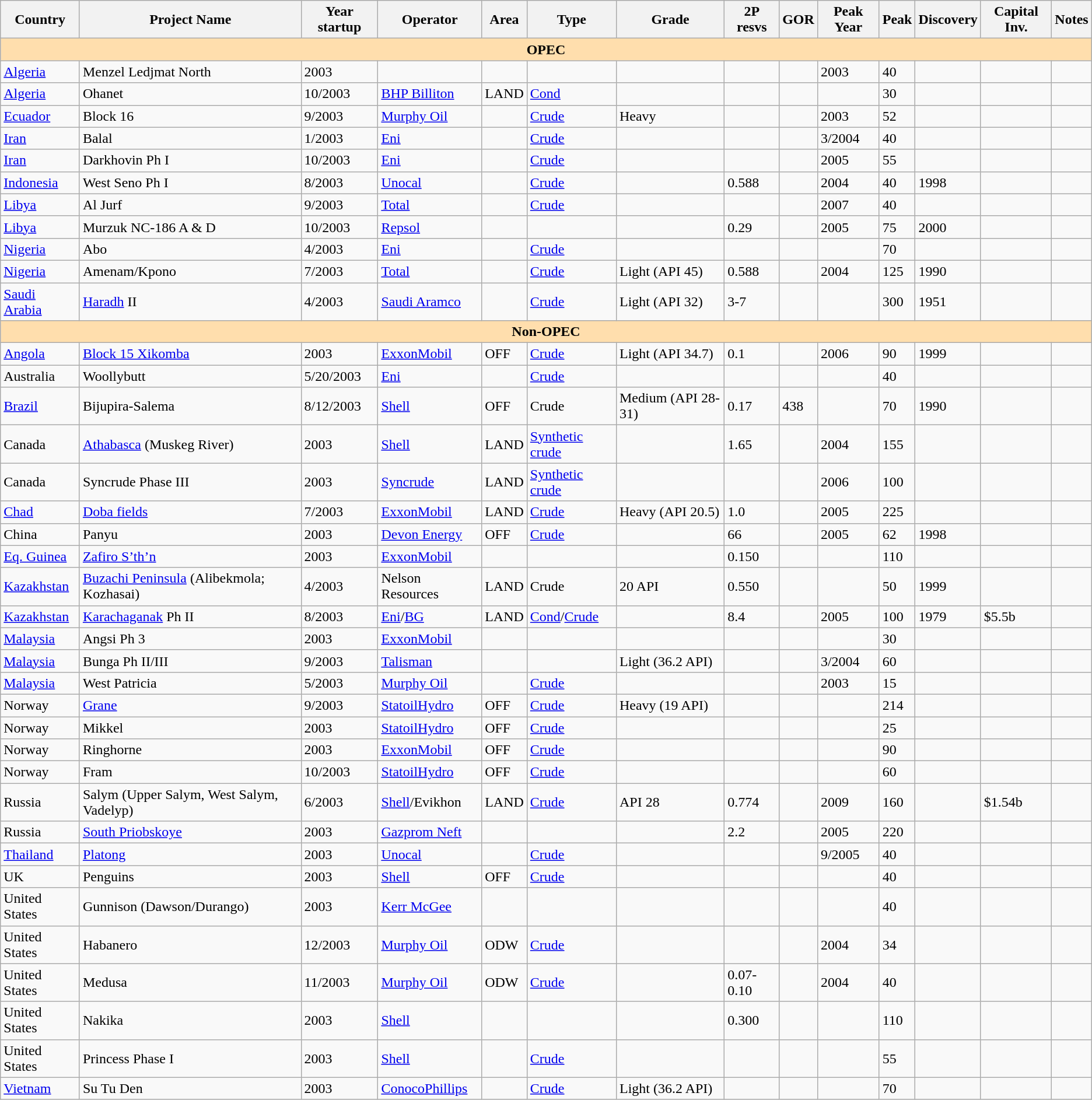<table class="wikitable">
<tr>
<th>Country</th>
<th>Project Name</th>
<th>Year startup</th>
<th>Operator</th>
<th>Area</th>
<th>Type</th>
<th>Grade</th>
<th>2P resvs</th>
<th>GOR</th>
<th>Peak Year</th>
<th>Peak</th>
<th>Discovery</th>
<th>Capital Inv.</th>
<th>Notes</th>
</tr>
<tr --->
<td align="center" colspan="14" style="background:#ffdead;border-top:1px; border-right:1px; border-bottom:2px; border-left:1px;"><strong>OPEC</strong></td>
</tr>
<tr --->
<td><a href='#'>Algeria</a></td>
<td>Menzel Ledjmat North</td>
<td>2003</td>
<td></td>
<td></td>
<td></td>
<td></td>
<td></td>
<td></td>
<td>2003</td>
<td>40</td>
<td></td>
<td></td>
<td></td>
</tr>
<tr --->
<td><a href='#'>Algeria</a></td>
<td>Ohanet</td>
<td>10/2003</td>
<td><a href='#'>BHP Billiton</a></td>
<td>LAND</td>
<td><a href='#'>Cond</a></td>
<td></td>
<td></td>
<td></td>
<td></td>
<td>30</td>
<td></td>
<td></td>
<td></td>
</tr>
<tr ---->
<td><a href='#'>Ecuador</a></td>
<td>Block 16</td>
<td>9/2003</td>
<td><a href='#'>Murphy Oil</a></td>
<td></td>
<td><a href='#'>Crude</a></td>
<td>Heavy</td>
<td></td>
<td></td>
<td>2003</td>
<td>52</td>
<td></td>
<td></td>
<td></td>
</tr>
<tr --->
<td><a href='#'>Iran</a></td>
<td>Balal</td>
<td>1/2003</td>
<td><a href='#'>Eni</a></td>
<td></td>
<td><a href='#'>Crude</a></td>
<td></td>
<td></td>
<td></td>
<td>3/2004</td>
<td>40</td>
<td></td>
<td></td>
<td></td>
</tr>
<tr --->
<td><a href='#'>Iran</a></td>
<td>Darkhovin Ph I</td>
<td>10/2003</td>
<td><a href='#'>Eni</a></td>
<td></td>
<td><a href='#'>Crude</a></td>
<td></td>
<td></td>
<td></td>
<td>2005</td>
<td>55</td>
<td></td>
<td></td>
<td></td>
</tr>
<tr --->
<td><a href='#'>Indonesia</a></td>
<td>West Seno Ph I</td>
<td>8/2003</td>
<td><a href='#'>Unocal</a></td>
<td></td>
<td><a href='#'>Crude</a></td>
<td></td>
<td>0.588</td>
<td></td>
<td>2004</td>
<td>40</td>
<td>1998</td>
<td></td>
<td></td>
</tr>
<tr --->
<td><a href='#'>Libya</a></td>
<td>Al Jurf</td>
<td>9/2003</td>
<td><a href='#'>Total</a></td>
<td></td>
<td><a href='#'>Crude</a></td>
<td></td>
<td></td>
<td></td>
<td>2007</td>
<td>40</td>
<td></td>
<td></td>
<td></td>
</tr>
<tr --->
<td><a href='#'>Libya</a></td>
<td>Murzuk NC-186 A & D</td>
<td>10/2003</td>
<td><a href='#'>Repsol</a></td>
<td></td>
<td></td>
<td></td>
<td>0.29</td>
<td></td>
<td>2005</td>
<td>75</td>
<td>2000</td>
<td></td>
<td></td>
</tr>
<tr --->
<td><a href='#'>Nigeria</a></td>
<td>Abo</td>
<td>4/2003</td>
<td><a href='#'>Eni</a></td>
<td></td>
<td><a href='#'>Crude</a></td>
<td></td>
<td></td>
<td></td>
<td></td>
<td>70</td>
<td></td>
<td></td>
<td></td>
</tr>
<tr --->
<td><a href='#'>Nigeria</a></td>
<td>Amenam/Kpono</td>
<td>7/2003</td>
<td><a href='#'>Total</a></td>
<td></td>
<td><a href='#'>Crude</a></td>
<td>Light (API 45)</td>
<td>0.588</td>
<td></td>
<td>2004</td>
<td>125</td>
<td>1990</td>
<td></td>
<td></td>
</tr>
<tr --->
<td><a href='#'>Saudi Arabia</a></td>
<td><a href='#'>Haradh</a> II</td>
<td>4/2003</td>
<td><a href='#'>Saudi Aramco</a></td>
<td></td>
<td><a href='#'>Crude</a></td>
<td>Light (API 32)</td>
<td>3-7</td>
<td></td>
<td></td>
<td>300</td>
<td>1951</td>
<td></td>
<td></td>
</tr>
<tr --->
<td align="center" colspan="14" style="background:#ffdead;border-top:1px; border-right:1px; border-bottom:2px; border-left:1px;"><strong>Non-OPEC</strong></td>
</tr>
<tr --->
<td><a href='#'>Angola</a></td>
<td><a href='#'>Block 15 Xikomba</a></td>
<td>2003</td>
<td><a href='#'>ExxonMobil</a></td>
<td>OFF</td>
<td><a href='#'>Crude</a></td>
<td>Light (API 34.7)</td>
<td>0.1</td>
<td></td>
<td>2006</td>
<td>90</td>
<td>1999</td>
<td></td>
<td></td>
</tr>
<tr --->
<td>Australia</td>
<td>Woollybutt</td>
<td>5/20/2003</td>
<td><a href='#'>Eni</a></td>
<td></td>
<td><a href='#'>Crude</a></td>
<td></td>
<td></td>
<td></td>
<td></td>
<td>40</td>
<td></td>
<td></td>
<td></td>
</tr>
<tr --->
<td><a href='#'>Brazil</a></td>
<td>Bijupira-Salema</td>
<td>8/12/2003</td>
<td><a href='#'>Shell</a></td>
<td>OFF</td>
<td>Crude</td>
<td>Medium (API 28-31)</td>
<td>0.17</td>
<td>438</td>
<td></td>
<td>70</td>
<td>1990</td>
<td></td>
<td></td>
</tr>
<tr --->
<td>Canada</td>
<td><a href='#'>Athabasca</a> (Muskeg River)</td>
<td>2003</td>
<td><a href='#'>Shell</a></td>
<td>LAND</td>
<td><a href='#'>Synthetic crude</a></td>
<td></td>
<td>1.65</td>
<td></td>
<td>2004</td>
<td>155</td>
<td></td>
<td></td>
<td></td>
</tr>
<tr --->
<td>Canada</td>
<td>Syncrude Phase III</td>
<td>2003</td>
<td><a href='#'>Syncrude</a></td>
<td>LAND</td>
<td><a href='#'>Synthetic crude</a></td>
<td></td>
<td></td>
<td></td>
<td>2006</td>
<td>100</td>
<td></td>
<td></td>
<td></td>
</tr>
<tr --->
<td><a href='#'>Chad</a></td>
<td><a href='#'>Doba fields</a></td>
<td>7/2003</td>
<td><a href='#'>ExxonMobil</a></td>
<td>LAND</td>
<td><a href='#'>Crude</a></td>
<td>Heavy (API 20.5)</td>
<td>1.0</td>
<td></td>
<td>2005</td>
<td>225</td>
<td></td>
<td></td>
<td></td>
</tr>
<tr ---->
<td>China</td>
<td>Panyu</td>
<td>2003</td>
<td><a href='#'>Devon Energy</a></td>
<td>OFF</td>
<td><a href='#'>Crude</a></td>
<td></td>
<td>66</td>
<td></td>
<td>2005</td>
<td>62</td>
<td>1998</td>
<td></td>
<td><br>

</td>
</tr>
<tr --->
<td><a href='#'>Eq. Guinea</a></td>
<td><a href='#'>Zafiro S’th’n</a></td>
<td>2003</td>
<td><a href='#'>ExxonMobil</a></td>
<td></td>
<td></td>
<td></td>
<td>0.150</td>
<td></td>
<td></td>
<td>110</td>
<td></td>
<td></td>
<td></td>
</tr>
<tr --->
<td><a href='#'>Kazakhstan</a></td>
<td><a href='#'>Buzachi Peninsula</a> (Alibekmola; Kozhasai)</td>
<td>4/2003</td>
<td>Nelson Resources</td>
<td>LAND</td>
<td>Crude</td>
<td>20 API</td>
<td>0.550</td>
<td></td>
<td></td>
<td>50</td>
<td>1999</td>
<td></td>
<td></td>
</tr>
<tr --->
<td><a href='#'>Kazakhstan</a></td>
<td><a href='#'>Karachaganak</a> Ph II</td>
<td>8/2003</td>
<td><a href='#'>Eni</a>/<a href='#'>BG</a></td>
<td>LAND</td>
<td><a href='#'>Cond</a>/<a href='#'>Crude</a></td>
<td></td>
<td>8.4</td>
<td></td>
<td>2005</td>
<td>100</td>
<td>1979</td>
<td>$5.5b</td>
<td></td>
</tr>
<tr --->
<td><a href='#'>Malaysia</a></td>
<td>Angsi Ph 3</td>
<td>2003</td>
<td><a href='#'>ExxonMobil</a></td>
<td></td>
<td></td>
<td></td>
<td></td>
<td></td>
<td></td>
<td>30</td>
<td></td>
<td></td>
<td></td>
</tr>
<tr --->
<td><a href='#'>Malaysia</a></td>
<td>Bunga Ph II/III</td>
<td>9/2003</td>
<td><a href='#'>Talisman</a></td>
<td></td>
<td></td>
<td>Light (36.2 API)</td>
<td></td>
<td></td>
<td>3/2004</td>
<td>60</td>
<td></td>
<td></td>
<td></td>
</tr>
<tr ---->
<td><a href='#'>Malaysia</a></td>
<td>West Patricia</td>
<td>5/2003</td>
<td><a href='#'>Murphy Oil</a></td>
<td></td>
<td><a href='#'>Crude</a></td>
<td></td>
<td></td>
<td></td>
<td>2003</td>
<td>15</td>
<td></td>
<td></td>
<td></td>
</tr>
<tr --->
<td>Norway</td>
<td><a href='#'>Grane</a></td>
<td>9/2003</td>
<td><a href='#'>StatoilHydro</a></td>
<td>OFF</td>
<td><a href='#'>Crude</a></td>
<td>Heavy (19 API)</td>
<td></td>
<td></td>
<td></td>
<td>214</td>
<td></td>
<td></td>
<td></td>
</tr>
<tr --->
<td>Norway</td>
<td>Mikkel</td>
<td>2003</td>
<td><a href='#'>StatoilHydro</a></td>
<td>OFF</td>
<td><a href='#'>Crude</a></td>
<td></td>
<td></td>
<td></td>
<td></td>
<td>25</td>
<td></td>
<td></td>
<td></td>
</tr>
<tr --->
<td>Norway</td>
<td>Ringhorne</td>
<td>2003</td>
<td><a href='#'>ExxonMobil</a></td>
<td>OFF</td>
<td><a href='#'>Crude</a></td>
<td></td>
<td></td>
<td></td>
<td></td>
<td>90</td>
<td></td>
<td></td>
<td></td>
</tr>
<tr --->
<td>Norway</td>
<td>Fram</td>
<td>10/2003</td>
<td><a href='#'>StatoilHydro</a></td>
<td>OFF</td>
<td><a href='#'>Crude</a></td>
<td></td>
<td></td>
<td></td>
<td></td>
<td>60</td>
<td></td>
<td></td>
<td></td>
</tr>
<tr --->
<td>Russia</td>
<td>Salym (Upper Salym, West Salym, Vadelyp)</td>
<td>6/2003</td>
<td><a href='#'>Shell</a>/Evikhon</td>
<td>LAND</td>
<td><a href='#'>Crude</a></td>
<td>API 28</td>
<td>0.774</td>
<td></td>
<td>2009</td>
<td>160</td>
<td></td>
<td>$1.54b</td>
<td></td>
</tr>
<tr --->
<td>Russia</td>
<td><a href='#'>South Priobskoye</a></td>
<td>2003</td>
<td><a href='#'>Gazprom Neft</a></td>
<td></td>
<td></td>
<td></td>
<td>2.2</td>
<td></td>
<td>2005</td>
<td>220</td>
<td></td>
<td></td>
<td></td>
</tr>
<tr --->
<td><a href='#'>Thailand</a></td>
<td><a href='#'>Platong</a></td>
<td>2003</td>
<td><a href='#'>Unocal</a></td>
<td></td>
<td><a href='#'>Crude</a></td>
<td></td>
<td></td>
<td></td>
<td>9/2005</td>
<td>40</td>
<td></td>
<td></td>
<td></td>
</tr>
<tr --->
<td>UK</td>
<td>Penguins</td>
<td>2003</td>
<td><a href='#'>Shell</a></td>
<td>OFF</td>
<td><a href='#'>Crude</a></td>
<td></td>
<td></td>
<td></td>
<td></td>
<td>40</td>
<td></td>
<td></td>
<td></td>
</tr>
<tr --->
<td>United States</td>
<td>Gunnison (Dawson/Durango)</td>
<td>2003</td>
<td><a href='#'>Kerr McGee</a></td>
<td></td>
<td></td>
<td></td>
<td></td>
<td></td>
<td></td>
<td>40</td>
<td></td>
<td></td>
<td></td>
</tr>
<tr ---->
<td>United States</td>
<td>Habanero</td>
<td>12/2003</td>
<td><a href='#'>Murphy Oil</a></td>
<td>ODW</td>
<td><a href='#'>Crude</a></td>
<td></td>
<td></td>
<td></td>
<td>2004</td>
<td>34</td>
<td></td>
<td></td>
<td><br></td>
</tr>
<tr ---->
<td>United States</td>
<td>Medusa</td>
<td>11/2003</td>
<td><a href='#'>Murphy Oil</a></td>
<td>ODW</td>
<td><a href='#'>Crude</a></td>
<td></td>
<td>0.07-0.10</td>
<td></td>
<td>2004</td>
<td>40</td>
<td></td>
<td></td>
<td><br></td>
</tr>
<tr --->
<td>United States</td>
<td>Nakika</td>
<td>2003</td>
<td><a href='#'>Shell</a></td>
<td></td>
<td></td>
<td></td>
<td>0.300</td>
<td></td>
<td></td>
<td>110</td>
<td></td>
<td></td>
<td></td>
</tr>
<tr --->
<td>United States</td>
<td>Princess Phase I</td>
<td>2003</td>
<td><a href='#'>Shell</a></td>
<td></td>
<td><a href='#'>Crude</a></td>
<td></td>
<td></td>
<td></td>
<td></td>
<td>55</td>
<td></td>
<td></td>
<td></td>
</tr>
<tr --->
<td><a href='#'>Vietnam</a></td>
<td>Su Tu Den</td>
<td>2003</td>
<td><a href='#'>ConocoPhillips</a></td>
<td></td>
<td><a href='#'>Crude</a></td>
<td>Light (36.2 API)</td>
<td></td>
<td></td>
<td></td>
<td>70</td>
<td></td>
<td></td>
<td></td>
</tr>
</table>
